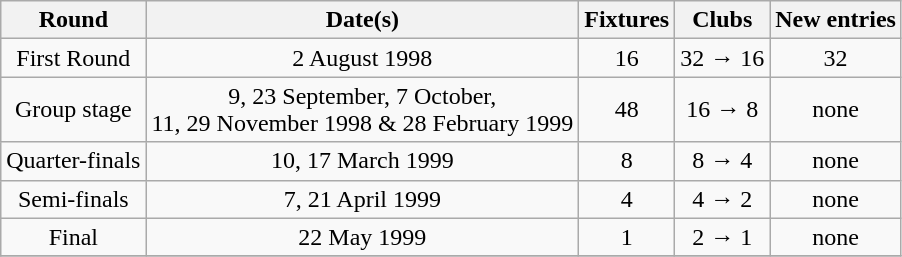<table class="wikitable" style="text-align:center">
<tr>
<th>Round</th>
<th>Date(s)</th>
<th>Fixtures</th>
<th>Clubs</th>
<th>New entries</th>
</tr>
<tr>
<td>First Round</td>
<td>2 August 1998</td>
<td>16</td>
<td>32 → 16</td>
<td>32</td>
</tr>
<tr>
<td>Group stage</td>
<td>9, 23 September, 7 October,<br>11, 29 November 1998 & 28 February 1999</td>
<td>48</td>
<td>16 → 8</td>
<td>none</td>
</tr>
<tr>
<td>Quarter-finals</td>
<td>10, 17 March 1999</td>
<td>8</td>
<td>8 → 4</td>
<td>none</td>
</tr>
<tr>
<td>Semi-finals</td>
<td>7, 21 April 1999</td>
<td>4</td>
<td>4 → 2</td>
<td>none</td>
</tr>
<tr>
<td>Final</td>
<td>22 May 1999</td>
<td>1</td>
<td>2 → 1</td>
<td>none</td>
</tr>
<tr>
</tr>
</table>
